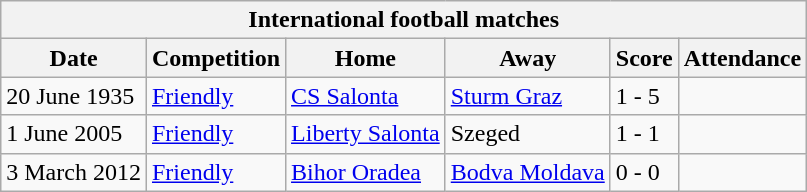<table class="wikitable" style="text-align: left;font-size:100%;">
<tr>
<th colspan=6>International football matches</th>
</tr>
<tr>
<th>Date</th>
<th>Competition</th>
<th>Home</th>
<th>Away</th>
<th>Score</th>
<th>Attendance</th>
</tr>
<tr>
<td>20 June 1935</td>
<td><a href='#'>Friendly</a></td>
<td> <a href='#'>CS Salonta</a></td>
<td> <a href='#'>Sturm Graz</a></td>
<td>1 - 5</td>
<td></td>
</tr>
<tr>
<td>1 June 2005</td>
<td><a href='#'>Friendly</a></td>
<td> <a href='#'>Liberty Salonta</a></td>
<td> Szeged</td>
<td>1 - 1</td>
<td></td>
</tr>
<tr>
<td>3 March 2012</td>
<td><a href='#'>Friendly</a></td>
<td> <a href='#'>Bihor Oradea</a></td>
<td> <a href='#'>Bodva Moldava</a></td>
<td>0 - 0</td>
<td></td>
</tr>
</table>
